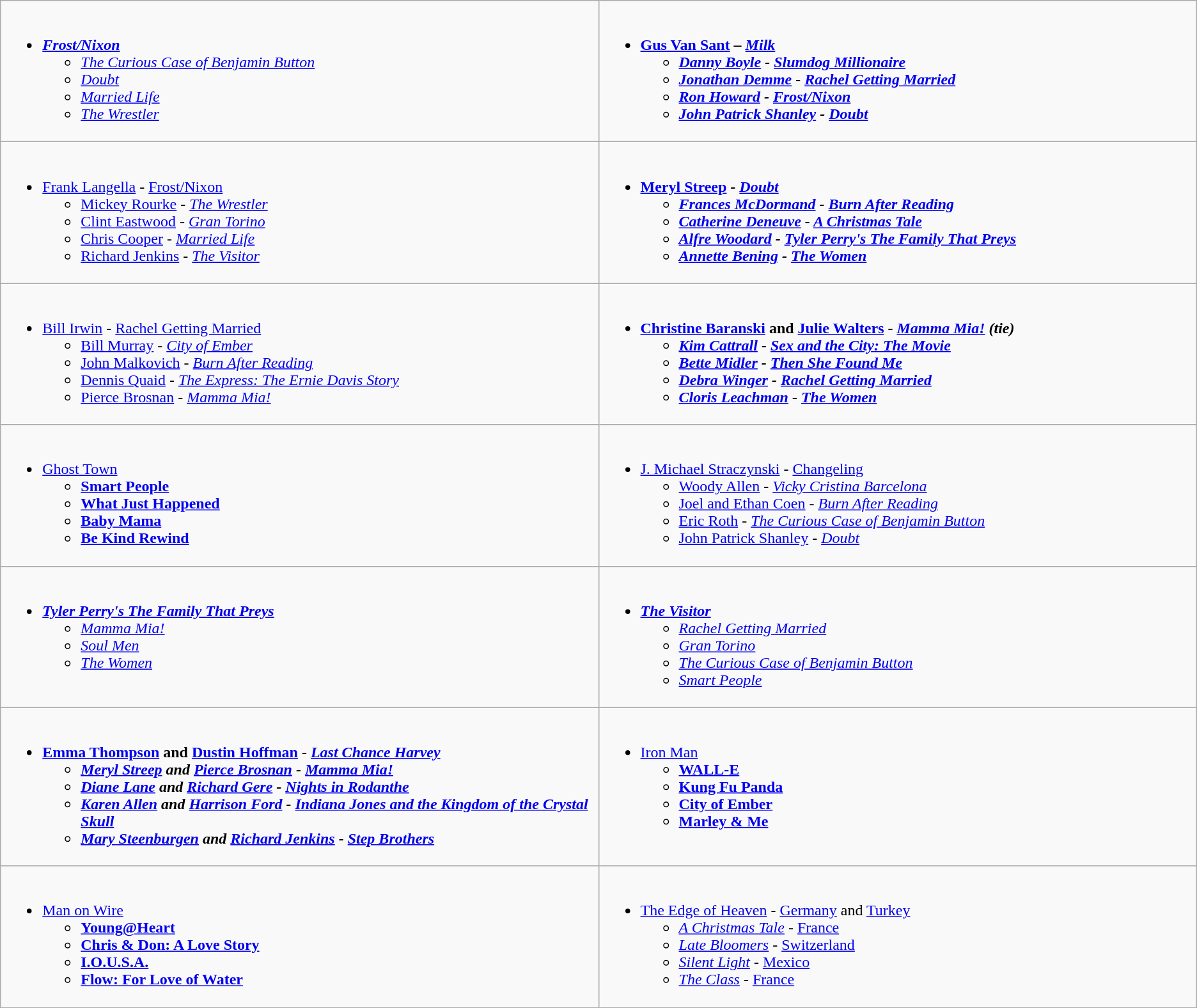<table class=wikitable>
<tr>
<td style="vertical-align:top; width:50%;"><br><ul><li><strong><em><a href='#'>Frost/Nixon</a></em></strong><ul><li><em><a href='#'>The Curious Case of Benjamin Button</a></em></li><li><em><a href='#'>Doubt</a></em></li><li><em><a href='#'>Married Life</a></em></li><li><em><a href='#'>The Wrestler</a></em></li></ul></li></ul></td>
<td style="vertical-align:top; width:50%;"><br><ul><li><strong><a href='#'>Gus Van Sant</a> – <em><a href='#'>Milk</a><strong><em><ul><li><a href='#'>Danny Boyle</a> - </em><a href='#'>Slumdog Millionaire</a><em></li><li><a href='#'>Jonathan Demme</a> - </em><a href='#'>Rachel Getting Married</a><em></li><li><a href='#'>Ron Howard</a> - </em><a href='#'>Frost/Nixon</a><em></li><li><a href='#'>John Patrick Shanley</a> - </em><a href='#'>Doubt</a><em></li></ul></li></ul></td>
</tr>
<tr>
<td style="vertical-align:top; width:50%;"><br><ul><li></strong><a href='#'>Frank Langella</a> - </em><a href='#'>Frost/Nixon</a></em></strong><ul><li><a href='#'>Mickey Rourke</a> - <em><a href='#'>The Wrestler</a></em></li><li><a href='#'>Clint Eastwood</a> - <em><a href='#'>Gran Torino</a></em></li><li><a href='#'>Chris Cooper</a> - <em><a href='#'>Married Life</a></em></li><li><a href='#'>Richard Jenkins</a> - <em><a href='#'>The Visitor</a></em></li></ul></li></ul></td>
<td style="vertical-align:top; width:50%;"><br><ul><li><strong><a href='#'>Meryl Streep</a> - <em><a href='#'>Doubt</a><strong><em><ul><li><a href='#'>Frances McDormand</a> - </em><a href='#'>Burn After Reading</a><em></li><li><a href='#'>Catherine Deneuve</a> - </em><a href='#'>A Christmas Tale</a><em></li><li><a href='#'>Alfre Woodard</a> - </em><a href='#'>Tyler Perry's The Family That Preys</a><em></li><li><a href='#'>Annette Bening</a> - </em><a href='#'>The Women</a><em></li></ul></li></ul></td>
</tr>
<tr>
<td style="vertical-align:top; width:50%;"><br><ul><li></strong><a href='#'>Bill Irwin</a> - </em><a href='#'>Rachel Getting Married</a></em></strong><ul><li><a href='#'>Bill Murray</a> - <em><a href='#'>City of Ember</a></em></li><li><a href='#'>John Malkovich</a> - <em><a href='#'>Burn After Reading</a></em></li><li><a href='#'>Dennis Quaid</a> - <em><a href='#'>The Express: The Ernie Davis Story</a></em></li><li><a href='#'>Pierce Brosnan</a> - <em><a href='#'>Mamma Mia!</a></em></li></ul></li></ul></td>
<td style="vertical-align:top; width:50%;"><br><ul><li><strong><a href='#'>Christine Baranski</a> and <a href='#'>Julie Walters</a> - <em><a href='#'>Mamma Mia!</a><strong><em> (tie)<ul><li><a href='#'>Kim Cattrall</a> - </em><a href='#'>Sex and the City: The Movie</a><em></li><li><a href='#'>Bette Midler</a> - </em><a href='#'>Then She Found Me</a><em></li><li><a href='#'>Debra Winger</a> - </em><a href='#'>Rachel Getting Married</a><em></li><li><a href='#'>Cloris Leachman</a> - </em><a href='#'>The Women</a><em></li></ul></li></ul></td>
</tr>
<tr>
<td style="vertical-align:top; width:50%;"><br><ul><li></em></strong><a href='#'>Ghost Town</a><strong><em><ul><li></em><a href='#'>Smart People</a><em></li><li></em><a href='#'>What Just Happened</a><em></li><li></em><a href='#'>Baby Mama</a><em></li><li></em><a href='#'>Be Kind Rewind</a><em></li></ul></li></ul></td>
<td style="vertical-align:top; width:50%;"><br><ul><li></strong><a href='#'>J. Michael Straczynski</a> - </em><a href='#'>Changeling</a></em></strong><ul><li><a href='#'>Woody Allen</a> - <em><a href='#'>Vicky Cristina Barcelona</a></em></li><li><a href='#'>Joel and Ethan Coen</a> - <em><a href='#'>Burn After Reading</a></em></li><li><a href='#'>Eric Roth</a> - <em><a href='#'>The Curious Case of Benjamin Button</a></em></li><li><a href='#'>John Patrick Shanley</a> - <em><a href='#'>Doubt</a></em></li></ul></li></ul></td>
</tr>
<tr>
<td style="vertical-align:top; width:50%;"><br><ul><li><strong><em><a href='#'>Tyler Perry's The Family That Preys</a></em></strong><ul><li><em><a href='#'>Mamma Mia!</a></em></li><li><em><a href='#'>Soul Men</a></em></li><li><em><a href='#'>The Women</a></em></li></ul></li></ul></td>
<td style="vertical-align:top; width:50%;"><br><ul><li><strong><em><a href='#'>The Visitor</a></em></strong><ul><li><em><a href='#'>Rachel Getting Married</a></em></li><li><em><a href='#'>Gran Torino</a></em></li><li><em><a href='#'>The Curious Case of Benjamin Button</a></em></li><li><em><a href='#'>Smart People</a></em></li></ul></li></ul></td>
</tr>
<tr>
<td style="vertical-align:top; width:50%;"><br><ul><li><strong><a href='#'>Emma Thompson</a> and <a href='#'>Dustin Hoffman</a> - <em><a href='#'>Last Chance Harvey</a><strong><em><ul><li><a href='#'>Meryl Streep</a> and <a href='#'>Pierce Brosnan</a> - </em><a href='#'>Mamma Mia!</a><em></li><li><a href='#'>Diane Lane</a> and <a href='#'>Richard Gere</a> - </em><a href='#'>Nights in Rodanthe</a><em></li><li><a href='#'>Karen Allen</a> and <a href='#'>Harrison Ford</a> - </em><a href='#'>Indiana Jones and the Kingdom of the Crystal Skull</a><em></li><li><a href='#'>Mary Steenburgen</a> and <a href='#'>Richard Jenkins</a> - </em><a href='#'>Step Brothers</a><em></li></ul></li></ul></td>
<td style="vertical-align:top; width:50%;"><br><ul><li></em></strong><a href='#'>Iron Man</a><strong><em><ul><li></em><a href='#'>WALL-E</a><em></li><li></em><a href='#'>Kung Fu Panda</a><em></li><li></em><a href='#'>City of Ember</a><em></li><li></em><a href='#'>Marley & Me</a><em></li></ul></li></ul></td>
</tr>
<tr>
<td style="vertical-align:top; width:50%;"><br><ul><li></em></strong><a href='#'>Man on Wire</a><strong><em><ul><li></em><a href='#'>Young@Heart</a><em></li><li></em><a href='#'>Chris & Don: A Love Story</a><em></li><li></em><a href='#'>I.O.U.S.A.</a><em></li><li></em><a href='#'>Flow: For Love of Water</a><em></li></ul></li></ul></td>
<td style="vertical-align:top; width:50%;"><br><ul><li></em></strong><a href='#'>The Edge of Heaven</a></em> - <a href='#'>Germany</a> and <a href='#'>Turkey</a></strong><ul><li><em><a href='#'>A Christmas Tale</a></em> - <a href='#'>France</a></li><li><em><a href='#'>Late Bloomers</a></em> - <a href='#'>Switzerland</a></li><li><em><a href='#'>Silent Light</a></em> - <a href='#'>Mexico</a></li><li><em><a href='#'>The Class</a></em> - <a href='#'>France</a></li></ul></li></ul></td>
</tr>
</table>
